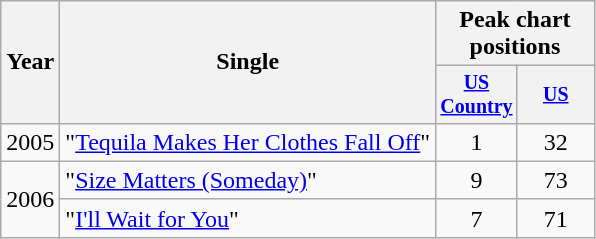<table class="wikitable" style="text-align:center;">
<tr>
<th rowspan="2">Year</th>
<th rowspan="2">Single</th>
<th colspan="2">Peak chart<br>positions</th>
</tr>
<tr style="font-size:smaller;">
<th width="45"><a href='#'>US Country</a></th>
<th width="45"><a href='#'>US</a></th>
</tr>
<tr>
<td>2005</td>
<td align="left">"<a href='#'>Tequila Makes Her Clothes Fall Off</a>"</td>
<td>1</td>
<td>32</td>
</tr>
<tr>
<td rowspan="2">2006</td>
<td align="left">"<a href='#'>Size Matters (Someday)</a>"</td>
<td>9</td>
<td>73</td>
</tr>
<tr>
<td align="left">"<a href='#'>I'll Wait for You</a>"</td>
<td>7</td>
<td>71</td>
</tr>
</table>
